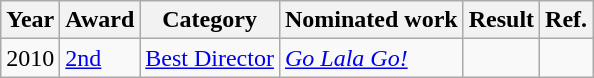<table class="wikitable">
<tr>
<th>Year</th>
<th>Award</th>
<th>Category</th>
<th>Nominated work</th>
<th>Result</th>
<th>Ref.</th>
</tr>
<tr>
<td>2010</td>
<td><a href='#'>2nd</a></td>
<td><a href='#'>Best Director</a></td>
<td><em><a href='#'>Go Lala Go!</a></em></td>
<td></td>
<td></td>
</tr>
</table>
